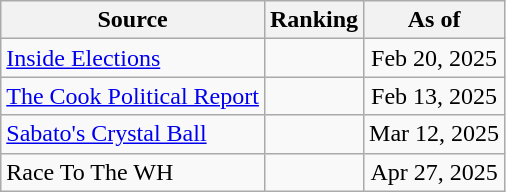<table class="wikitable" style=text-align:center>
<tr>
<th>Source</th>
<th>Ranking</th>
<th>As of</th>
</tr>
<tr>
<td align="left"><a href='#'>Inside Elections</a></td>
<td></td>
<td>Feb 20, 2025</td>
</tr>
<tr>
<td align="left"><a href='#'>The Cook Political Report</a></td>
<td></td>
<td>Feb 13, 2025</td>
</tr>
<tr>
<td align="left"><a href='#'>Sabato's Crystal Ball</a></td>
<td></td>
<td>Mar 12, 2025</td>
</tr>
<tr>
<td align="left">Race To The WH</td>
<td></td>
<td>Apr 27, 2025</td>
</tr>
</table>
